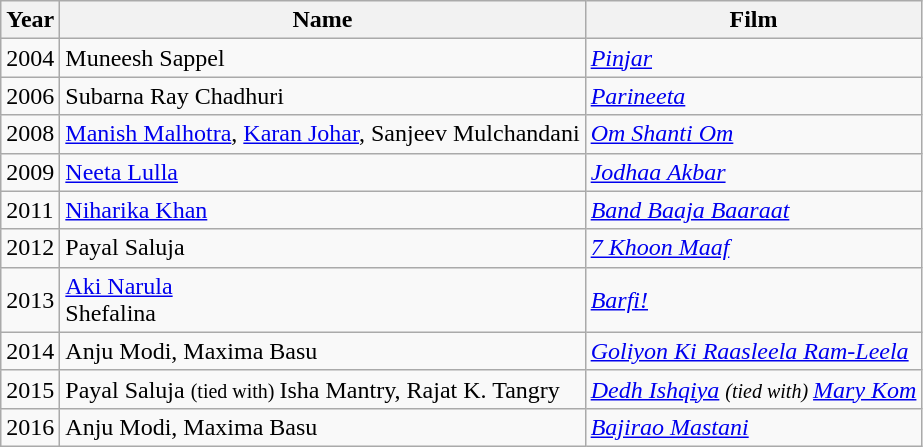<table class="wikitable">
<tr>
<th>Year</th>
<th>Name</th>
<th>Film</th>
</tr>
<tr>
<td>2004</td>
<td>Muneesh Sappel</td>
<td><em><a href='#'>Pinjar</a></em></td>
</tr>
<tr>
<td>2006</td>
<td>Subarna Ray Chadhuri</td>
<td><em><a href='#'>Parineeta</a></em></td>
</tr>
<tr>
<td>2008</td>
<td><a href='#'>Manish Malhotra</a>, <a href='#'>Karan Johar</a>, Sanjeev Mulchandani</td>
<td><em><a href='#'>Om Shanti Om</a></em></td>
</tr>
<tr>
<td>2009</td>
<td><a href='#'>Neeta Lulla</a></td>
<td><em><a href='#'>Jodhaa Akbar</a></em></td>
</tr>
<tr>
<td>2011</td>
<td><a href='#'>Niharika Khan</a></td>
<td><em><a href='#'>Band Baaja Baaraat</a></em></td>
</tr>
<tr>
<td>2012</td>
<td>Payal Saluja</td>
<td><em><a href='#'>7 Khoon Maaf</a></em></td>
</tr>
<tr>
<td>2013</td>
<td><a href='#'>Aki Narula</a> <br> Shefalina</td>
<td><em><a href='#'>Barfi!</a></em></td>
</tr>
<tr>
<td>2014</td>
<td>Anju Modi, Maxima Basu</td>
<td><em><a href='#'>Goliyon Ki Raasleela Ram-Leela</a></em></td>
</tr>
<tr>
<td>2015</td>
<td>Payal Saluja <small> (tied with) </small> Isha Mantry, Rajat K. Tangry</td>
<td><em><a href='#'>Dedh Ishqiya</a> <small> (tied with) </small> <a href='#'>Mary Kom</a></em></td>
</tr>
<tr>
<td>2016</td>
<td>Anju Modi, Maxima Basu</td>
<td><em><a href='#'>Bajirao Mastani</a></em></td>
</tr>
</table>
